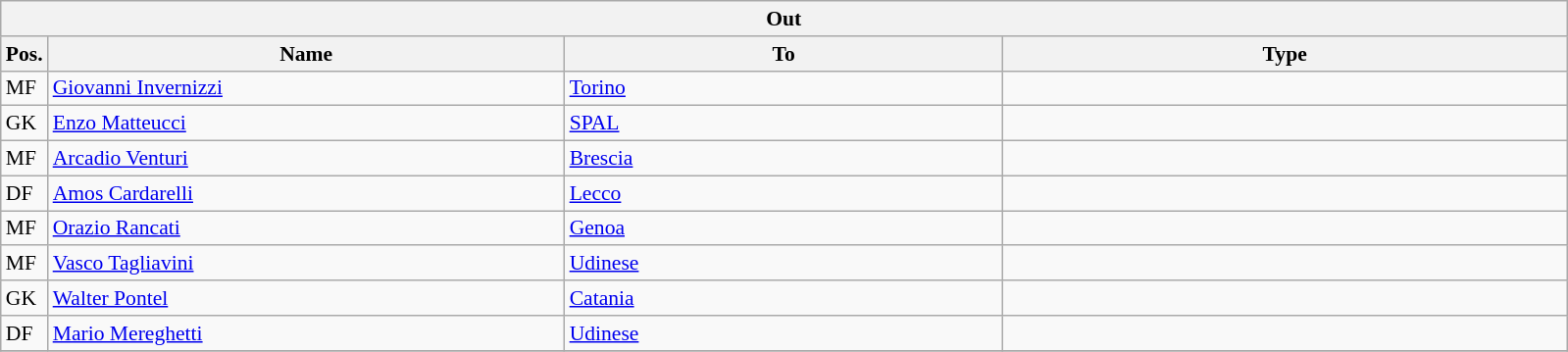<table class="wikitable" style="font-size:90%;">
<tr>
<th colspan="4">Out</th>
</tr>
<tr>
<th width=3%>Pos.</th>
<th width=33%>Name</th>
<th width=28%>To</th>
<th width=36%>Type</th>
</tr>
<tr>
<td>MF</td>
<td><a href='#'>Giovanni Invernizzi</a></td>
<td><a href='#'>Torino</a></td>
<td></td>
</tr>
<tr>
<td>GK</td>
<td><a href='#'>Enzo Matteucci</a></td>
<td><a href='#'>SPAL</a></td>
<td></td>
</tr>
<tr>
<td>MF</td>
<td><a href='#'>Arcadio Venturi</a></td>
<td><a href='#'>Brescia</a></td>
<td></td>
</tr>
<tr>
<td>DF</td>
<td><a href='#'>Amos Cardarelli</a></td>
<td><a href='#'>Lecco</a></td>
<td></td>
</tr>
<tr>
<td>MF</td>
<td><a href='#'>Orazio Rancati</a></td>
<td><a href='#'>Genoa</a></td>
<td></td>
</tr>
<tr>
<td>MF</td>
<td><a href='#'>Vasco Tagliavini</a></td>
<td><a href='#'>Udinese</a></td>
<td></td>
</tr>
<tr>
<td>GK</td>
<td><a href='#'>Walter Pontel</a></td>
<td><a href='#'>Catania</a></td>
<td></td>
</tr>
<tr>
<td>DF</td>
<td><a href='#'>Mario Mereghetti</a></td>
<td><a href='#'>Udinese</a></td>
<td></td>
</tr>
<tr>
</tr>
</table>
